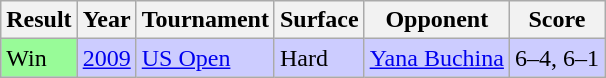<table class="sortable wikitable">
<tr>
<th>Result</th>
<th>Year</th>
<th>Tournament</th>
<th>Surface</th>
<th>Opponent</th>
<th class="unsortable">Score</th>
</tr>
<tr style="background:#ccf;">
<td bgcolor=98FB98>Win</td>
<td><a href='#'>2009</a></td>
<td><a href='#'>US Open</a></td>
<td>Hard</td>
<td> <a href='#'>Yana Buchina</a></td>
<td>6–4, 6–1</td>
</tr>
</table>
